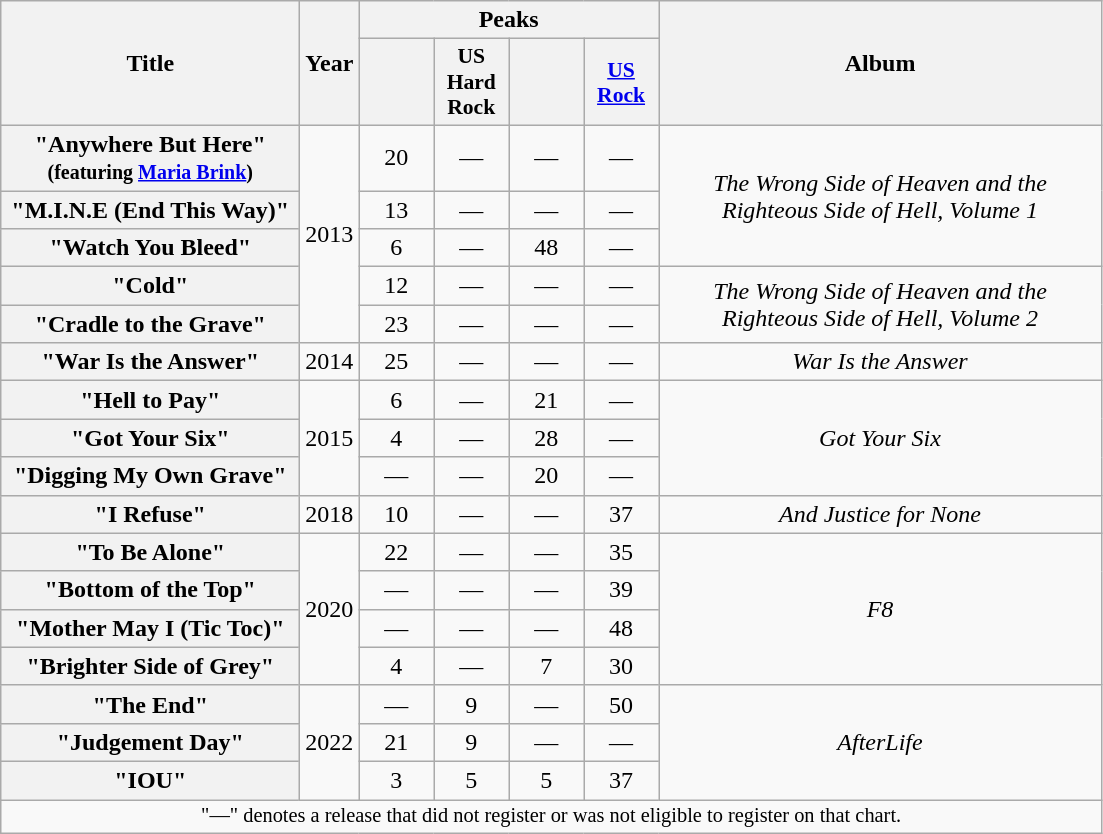<table class="wikitable plainrowheaders" style="text-align:center;">
<tr>
<th scope="col" rowspan="2" style="width:12em;">Title</th>
<th scope="col" rowspan="2" style="width:1em;">Year</th>
<th scope="col" colspan="4">Peaks</th>
<th scope="col" rowspan="2" style="width:18em;">Album</th>
</tr>
<tr>
<th scope="col" style="width:3em;font-size:90%;"><br></th>
<th scope="col" style="width:3em;font-size:90%;">US<br>Hard<br>Rock</th>
<th scope="col" style="width:3em;font-size:90%;"><br></th>
<th scope="col" style="width:3em;font-size:90%;"><a href='#'>US<br>Rock</a><br></th>
</tr>
<tr>
<th scope="row">"Anywhere But Here"<br><small>(featuring <a href='#'>Maria Brink</a>)</small></th>
<td rowspan="5">2013</td>
<td>20</td>
<td>—</td>
<td>—</td>
<td>—</td>
<td rowspan="3"><em>The Wrong Side of Heaven and the Righteous Side of Hell, Volume 1</em></td>
</tr>
<tr>
<th scope="row">"M.I.N.E (End This Way)"</th>
<td>13</td>
<td>—</td>
<td>—</td>
<td>—</td>
</tr>
<tr>
<th scope="row">"Watch You Bleed"</th>
<td>6</td>
<td>—</td>
<td>48</td>
<td>—</td>
</tr>
<tr>
<th scope="row">"Cold"</th>
<td>12</td>
<td>—</td>
<td>—</td>
<td>—</td>
<td rowspan="2"><em>The Wrong Side of Heaven and the Righteous Side of Hell, Volume 2</em></td>
</tr>
<tr>
<th scope="row">"Cradle to the Grave"</th>
<td>23</td>
<td>—</td>
<td>—</td>
<td>—</td>
</tr>
<tr>
<th scope="row">"War Is the Answer"</th>
<td>2014</td>
<td>25</td>
<td>—</td>
<td>—</td>
<td>—</td>
<td><em>War Is the Answer</em></td>
</tr>
<tr>
<th scope="row">"Hell to Pay"</th>
<td rowspan="3">2015</td>
<td>6</td>
<td>—</td>
<td>21</td>
<td>—</td>
<td rowspan="3"><em>Got Your Six</em></td>
</tr>
<tr>
<th scope="row">"Got Your Six"</th>
<td>4</td>
<td>—</td>
<td>28</td>
<td>—</td>
</tr>
<tr>
<th scope="row">"Digging My Own Grave"</th>
<td>—</td>
<td>—</td>
<td>20</td>
<td>—</td>
</tr>
<tr>
<th scope="row">"I Refuse"</th>
<td>2018</td>
<td>10</td>
<td>—</td>
<td>—</td>
<td>37</td>
<td><em>And Justice for None</em></td>
</tr>
<tr>
<th scope="row">"To Be Alone"</th>
<td rowspan="4">2020</td>
<td>22</td>
<td>—</td>
<td>—</td>
<td>35</td>
<td rowspan="4"><em>F8</em></td>
</tr>
<tr>
<th scope="row">"Bottom of the Top"</th>
<td>—</td>
<td>—</td>
<td>—</td>
<td>39</td>
</tr>
<tr>
<th scope="row">"Mother May I (Tic Toc)"</th>
<td>—</td>
<td>—</td>
<td>—</td>
<td>48</td>
</tr>
<tr>
<th scope="row">"Brighter Side of Grey"</th>
<td>4</td>
<td>—</td>
<td>7</td>
<td>30</td>
</tr>
<tr>
<th scope="row">"The End"</th>
<td rowspan="3">2022</td>
<td>—</td>
<td>9</td>
<td>—</td>
<td>50</td>
<td rowspan="3"><em>AfterLife</em></td>
</tr>
<tr>
<th scope="row">"Judgement Day"</th>
<td>21</td>
<td>9</td>
<td>—</td>
<td>—</td>
</tr>
<tr>
<th scope="row">"IOU"</th>
<td>3</td>
<td>5</td>
<td>5</td>
<td>37</td>
</tr>
<tr>
<td colspan="7" style="font-size: 85%">"—" denotes a release that did not register or was not eligible to register on that chart.</td>
</tr>
</table>
